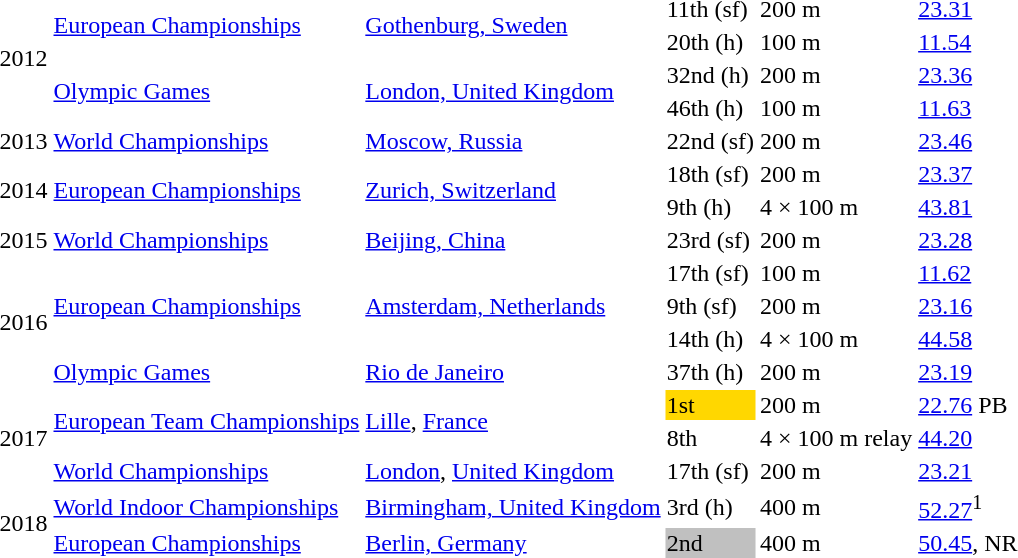<table>
<tr>
<td rowspan=4>2012</td>
<td rowspan=2><a href='#'>European Championships</a></td>
<td rowspan=2><a href='#'>Gothenburg, Sweden</a></td>
<td>11th (sf)</td>
<td>200 m</td>
<td><a href='#'>23.31</a></td>
</tr>
<tr>
<td>20th (h)</td>
<td>100 m</td>
<td><a href='#'>11.54</a></td>
</tr>
<tr>
<td rowspan=2><a href='#'>Olympic Games</a></td>
<td rowspan=2><a href='#'>London, United Kingdom</a></td>
<td>32nd (h)</td>
<td>200 m</td>
<td><a href='#'>23.36</a></td>
</tr>
<tr>
<td>46th (h)</td>
<td>100 m</td>
<td><a href='#'>11.63</a></td>
</tr>
<tr>
<td>2013</td>
<td><a href='#'>World Championships</a></td>
<td><a href='#'>Moscow, Russia</a></td>
<td>22nd (sf)</td>
<td>200 m</td>
<td><a href='#'>23.46</a></td>
</tr>
<tr>
<td rowspan=2>2014</td>
<td rowspan=2><a href='#'>European Championships</a></td>
<td rowspan=2><a href='#'>Zurich, Switzerland</a></td>
<td>18th (sf)</td>
<td>200 m</td>
<td><a href='#'>23.37</a></td>
</tr>
<tr>
<td>9th (h)</td>
<td>4 × 100 m</td>
<td><a href='#'>43.81</a></td>
</tr>
<tr>
<td>2015</td>
<td><a href='#'>World Championships</a></td>
<td><a href='#'>Beijing, China</a></td>
<td>23rd (sf)</td>
<td>200 m</td>
<td><a href='#'>23.28</a></td>
</tr>
<tr>
<td rowspan=4>2016</td>
<td rowspan=3><a href='#'>European Championships</a></td>
<td rowspan=3><a href='#'>Amsterdam, Netherlands</a></td>
<td>17th (sf)</td>
<td>100 m</td>
<td><a href='#'>11.62</a></td>
</tr>
<tr>
<td>9th (sf)</td>
<td>200 m</td>
<td><a href='#'>23.16</a></td>
</tr>
<tr>
<td>14th (h)</td>
<td>4 × 100 m</td>
<td><a href='#'>44.58</a></td>
</tr>
<tr>
<td><a href='#'>Olympic Games</a></td>
<td><a href='#'>Rio de Janeiro</a></td>
<td>37th (h)</td>
<td>200 m</td>
<td><a href='#'>23.19</a></td>
</tr>
<tr>
<td rowspan=3>2017</td>
<td rowspan=2><a href='#'>European Team Championships</a></td>
<td rowspan=2><a href='#'>Lille</a>, <a href='#'>France</a></td>
<td style="background:gold;">1st</td>
<td>200 m</td>
<td><a href='#'>22.76</a> PB</td>
</tr>
<tr>
<td>8th</td>
<td>4 × 100 m relay</td>
<td><a href='#'>44.20</a></td>
</tr>
<tr>
<td><a href='#'>World Championships</a></td>
<td><a href='#'>London</a>, <a href='#'>United Kingdom</a></td>
<td>17th (sf)</td>
<td>200 m</td>
<td><a href='#'>23.21</a></td>
</tr>
<tr>
<td rowspan=2>2018</td>
<td><a href='#'>World Indoor Championships</a></td>
<td><a href='#'>Birmingham, United Kingdom</a></td>
<td>3rd (h)</td>
<td>400 m</td>
<td><a href='#'>52.27</a><sup>1</sup></td>
</tr>
<tr>
<td><a href='#'>European Championships</a></td>
<td><a href='#'>Berlin, Germany</a></td>
<td bgcolor=silver>2nd</td>
<td>400 m</td>
<td><a href='#'>50.45</a>, NR</td>
</tr>
</table>
